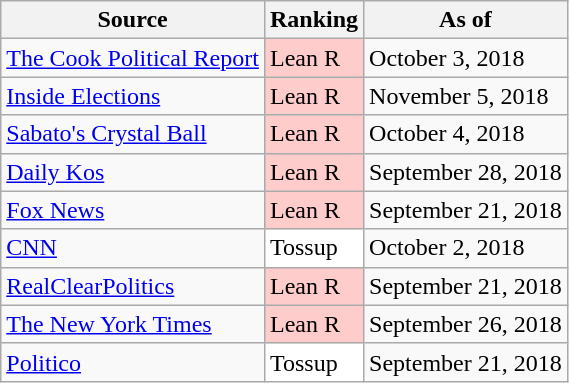<table class="wikitable">
<tr>
<th>Source</th>
<th>Ranking</th>
<th>As of</th>
</tr>
<tr>
<td><a href='#'>The Cook Political Report</a></td>
<td style="background:#fcc">Lean R</td>
<td>October 3, 2018</td>
</tr>
<tr>
<td><a href='#'>Inside Elections</a></td>
<td style="background:#fcc">Lean R</td>
<td>November 5, 2018</td>
</tr>
<tr>
<td><a href='#'>Sabato's Crystal Ball</a></td>
<td style="background:#fcc">Lean R</td>
<td>October 4, 2018</td>
</tr>
<tr>
<td><a href='#'>Daily Kos</a></td>
<td style="background:#fcc">Lean R</td>
<td>September 28, 2018</td>
</tr>
<tr>
<td><a href='#'>Fox News</a></td>
<td style="background:#fcc">Lean R</td>
<td>September 21, 2018</td>
</tr>
<tr>
<td><a href='#'>CNN</a></td>
<td style="background:#fff">Tossup</td>
<td>October 2, 2018</td>
</tr>
<tr>
<td><a href='#'>RealClearPolitics</a></td>
<td style="background:#fcc">Lean R</td>
<td>September 21, 2018</td>
</tr>
<tr>
<td><a href='#'>The New York Times</a></td>
<td style="background:#fcc">Lean R</td>
<td>September 26, 2018</td>
</tr>
<tr>
<td><a href='#'>Politico</a></td>
<td style="background:#fff">Tossup</td>
<td>September 21, 2018</td>
</tr>
</table>
